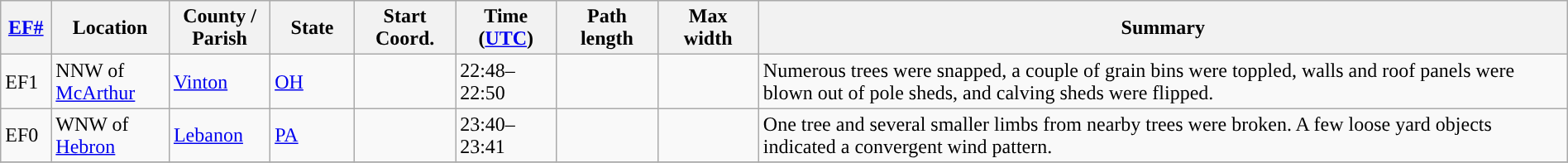<table class="wikitable sortable" style="width:100%;">
<tr>
<th scope="col"  style="width:3%; text-align:center;"><a href='#'>EF#</a></th>
<th scope="col"  style="width:7%; text-align:center;" class="unsortable">Location</th>
<th scope="col"  style="width:6%; text-align:center;" class="unsortable">County / Parish</th>
<th scope="col"  style="width:5%; text-align:center;">State</th>
<th scope="col"  style="width:6%; text-align:center;">Start Coord.</th>
<th scope="col"  style="width:6%; text-align:center;">Time (<a href='#'>UTC</a>)</th>
<th scope="col"  style="width:6%; text-align:center;">Path length</th>
<th scope="col"  style="width:6%; text-align:center;">Max width</th>
<th scope="col" class="unsortable" style="width:48%; text-align:center;">Summary</th>
</tr>
<tr>
<td>EF1</td>
<td>NNW of <a href='#'>McArthur</a></td>
<td><a href='#'>Vinton</a></td>
<td><a href='#'>OH</a></td>
<td></td>
<td>22:48–22:50</td>
<td></td>
<td></td>
<td>Numerous trees were snapped, a couple of grain bins were toppled, walls and roof panels were blown out of pole sheds, and calving sheds were flipped.</td>
</tr>
<tr>
<td>EF0</td>
<td>WNW of <a href='#'>Hebron</a></td>
<td><a href='#'>Lebanon</a></td>
<td><a href='#'>PA</a></td>
<td></td>
<td>23:40–23:41</td>
<td></td>
<td></td>
<td>One tree and several smaller limbs from nearby trees were broken. A few loose yard objects indicated a convergent wind pattern.</td>
</tr>
<tr>
</tr>
</table>
